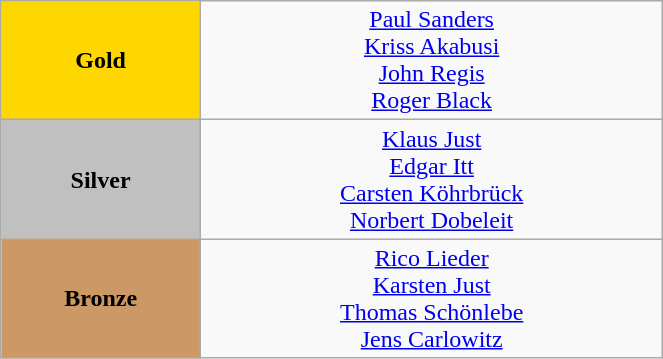<table class="wikitable" style="text-align:center; " width="35%">
<tr>
<td bgcolor="gold"><strong>Gold</strong></td>
<td><a href='#'>Paul Sanders</a><br><a href='#'>Kriss Akabusi</a><br><a href='#'>John Regis</a><br><a href='#'>Roger Black</a><br><small><em></em></small></td>
</tr>
<tr>
<td bgcolor="silver"><strong>Silver</strong></td>
<td><a href='#'>Klaus Just</a><br><a href='#'>Edgar Itt</a><br><a href='#'>Carsten Köhrbrück</a><br><a href='#'>Norbert Dobeleit</a><br><small><em></em></small></td>
</tr>
<tr>
<td bgcolor="CC9966"><strong>Bronze</strong></td>
<td><a href='#'>Rico Lieder</a><br><a href='#'>Karsten Just</a><br><a href='#'>Thomas Schönlebe</a><br><a href='#'>Jens Carlowitz</a><br><small><em></em></small></td>
</tr>
</table>
